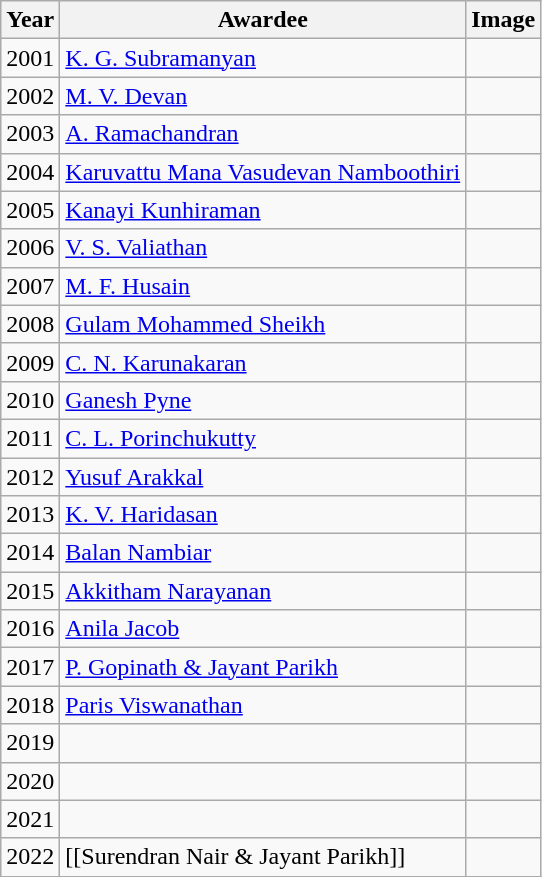<table class="wikitable sortable">
<tr>
<th>Year</th>
<th>Awardee</th>
<th>Image</th>
</tr>
<tr>
<td>2001</td>
<td><a href='#'>K. G. Subramanyan</a></td>
<td></td>
</tr>
<tr>
<td>2002</td>
<td><a href='#'>M. V. Devan</a></td>
<td></td>
</tr>
<tr>
<td>2003</td>
<td><a href='#'>A. Ramachandran</a></td>
<td></td>
</tr>
<tr>
<td>2004</td>
<td><a href='#'>Karuvattu Mana Vasudevan Namboothiri</a></td>
<td></td>
</tr>
<tr>
<td>2005</td>
<td><a href='#'>Kanayi Kunhiraman</a></td>
<td></td>
</tr>
<tr>
<td>2006</td>
<td><a href='#'>V. S. Valiathan</a></td>
<td></td>
</tr>
<tr>
<td>2007</td>
<td><a href='#'>M. F. Husain</a></td>
<td></td>
</tr>
<tr>
<td>2008</td>
<td><a href='#'>Gulam Mohammed Sheikh</a></td>
<td></td>
</tr>
<tr>
<td>2009</td>
<td><a href='#'>C. N. Karunakaran</a></td>
<td></td>
</tr>
<tr>
<td>2010</td>
<td><a href='#'>Ganesh Pyne</a></td>
<td></td>
</tr>
<tr>
<td>2011</td>
<td><a href='#'>C. L. Porinchukutty</a></td>
<td></td>
</tr>
<tr>
<td>2012</td>
<td><a href='#'>Yusuf Arakkal</a></td>
<td></td>
</tr>
<tr>
<td>2013</td>
<td><a href='#'>K. V. Haridasan</a></td>
<td></td>
</tr>
<tr>
<td>2014</td>
<td><a href='#'>Balan Nambiar</a></td>
<td></td>
</tr>
<tr>
<td>2015</td>
<td><a href='#'>Akkitham Narayanan</a></td>
<td></td>
</tr>
<tr>
<td>2016</td>
<td><a href='#'>Anila Jacob</a></td>
<td></td>
</tr>
<tr>
<td>2017</td>
<td><a href='#'>P. Gopinath & Jayant Parikh</a></td>
<td></td>
</tr>
<tr>
<td>2018</td>
<td><a href='#'>Paris Viswanathan</a></td>
<td></td>
</tr>
<tr>
<td>2019</td>
<td></td>
<td></td>
</tr>
<tr>
<td>2020</td>
<td></td>
<td></td>
</tr>
<tr>
<td>2021</td>
<td></td>
<td></td>
</tr>
<tr>
<td>2022</td>
<td>[[Surendran Nair & Jayant Parikh]]</td>
<td></td>
</tr>
<tr>
</tr>
</table>
